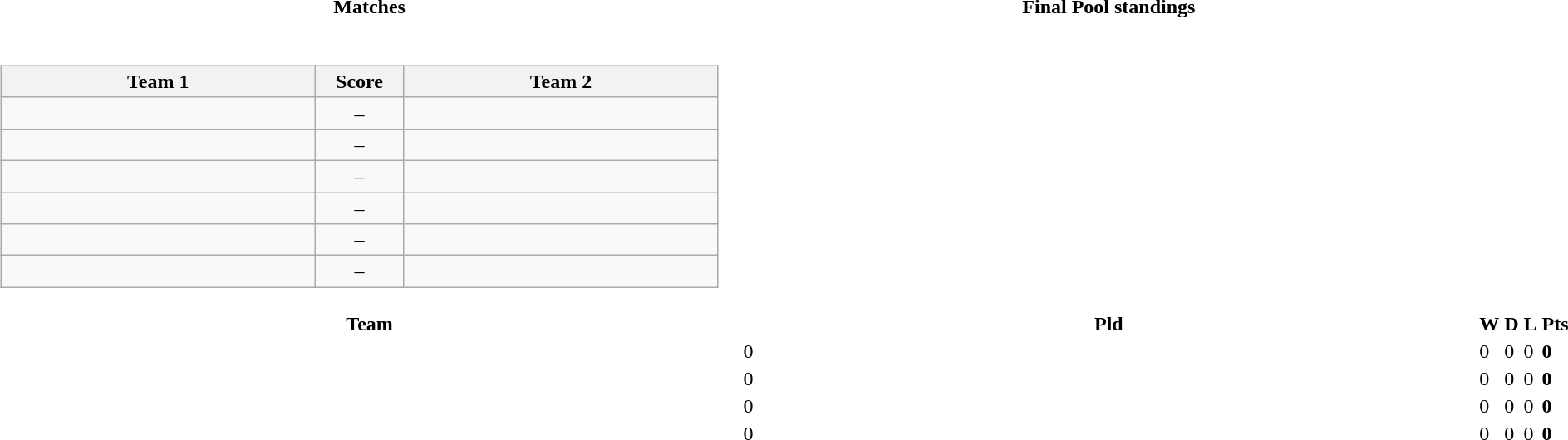<table>
<tr>
<th style="width:50%;">Matches</th>
<th style="width:50%;">Final Pool standings</th>
</tr>
<tr>
<td><br><table class="wikitable" style="text-align: center;">
<tr>
<th style="width:200pt;"><strong>Team 1</strong></th>
<th style="width:50pt;"><strong>Score</strong></th>
<th style="width:200pt;"><strong>Team 2</strong></th>
</tr>
<tr>
<td></td>
<td>–</td>
<td></td>
</tr>
<tr>
<td></td>
<td>–</td>
<td></td>
</tr>
<tr>
<td></td>
<td>–</td>
<td></td>
</tr>
<tr>
<td></td>
<td>–</td>
<td></td>
</tr>
<tr>
<td></td>
<td>–</td>
<td></td>
</tr>
<tr>
<td></td>
<td>–</td>
<td></td>
</tr>
</table>
</td>
<td><br></td>
</tr>
<tr>
<th style="width:200px;">Team</th>
<th width="40">Pld</th>
<th width="40">W</th>
<th width="40">D</th>
<th width="40">L</th>
<th width="40">Pts</th>
</tr>
<tr>
<td align=left></td>
<td>0</td>
<td>0</td>
<td>0</td>
<td>0</td>
<td><strong>0</strong></td>
</tr>
<tr>
<td align=left></td>
<td>0</td>
<td>0</td>
<td>0</td>
<td>0</td>
<td><strong>0</strong></td>
</tr>
<tr>
<td align=left></td>
<td>0</td>
<td>0</td>
<td>0</td>
<td>0</td>
<td><strong>0</strong></td>
</tr>
<tr>
<td align=left></td>
<td>0</td>
<td>0</td>
<td>0</td>
<td>0</td>
<td><strong>0</strong></td>
</tr>
</table>
